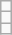<table class="wikitable">
<tr>
<td></td>
</tr>
<tr>
<td></td>
</tr>
<tr>
<td></td>
</tr>
</table>
